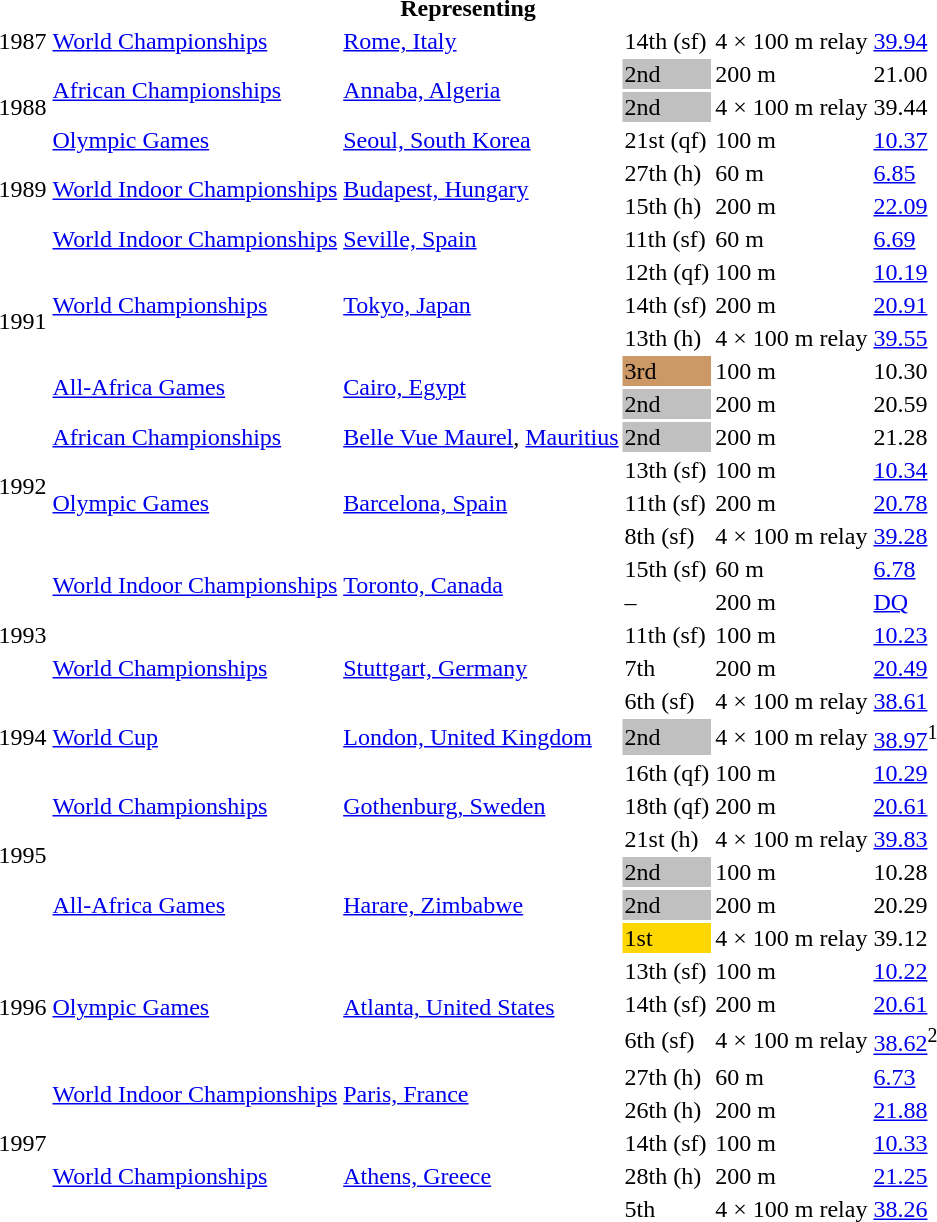<table>
<tr>
<th colspan="6">Representing </th>
</tr>
<tr>
<td>1987</td>
<td><a href='#'>World Championships</a></td>
<td><a href='#'>Rome, Italy</a></td>
<td>14th (sf)</td>
<td>4 × 100 m relay</td>
<td><a href='#'>39.94</a></td>
</tr>
<tr>
<td rowspan=3>1988</td>
<td rowspan=2><a href='#'>African Championships</a></td>
<td rowspan=2><a href='#'>Annaba, Algeria</a></td>
<td bgcolor="silver">2nd</td>
<td>200 m</td>
<td>21.00</td>
</tr>
<tr>
<td bgcolor="silver">2nd</td>
<td>4 × 100 m relay</td>
<td>39.44</td>
</tr>
<tr>
<td><a href='#'>Olympic Games</a></td>
<td><a href='#'>Seoul, South Korea</a></td>
<td>21st (qf)</td>
<td>100 m</td>
<td><a href='#'>10.37</a></td>
</tr>
<tr>
<td rowspan=2>1989</td>
<td rowspan=2><a href='#'>World Indoor Championships</a></td>
<td rowspan=2><a href='#'>Budapest, Hungary</a></td>
<td>27th (h)</td>
<td>60 m</td>
<td><a href='#'>6.85</a></td>
</tr>
<tr>
<td>15th (h)</td>
<td>200 m</td>
<td><a href='#'>22.09</a></td>
</tr>
<tr>
<td rowspan=6>1991</td>
<td><a href='#'>World Indoor Championships</a></td>
<td><a href='#'>Seville, Spain</a></td>
<td>11th (sf)</td>
<td>60 m</td>
<td><a href='#'>6.69</a></td>
</tr>
<tr>
<td rowspan=3><a href='#'>World Championships</a></td>
<td rowspan=3><a href='#'>Tokyo, Japan</a></td>
<td>12th (qf)</td>
<td>100 m</td>
<td><a href='#'>10.19</a></td>
</tr>
<tr>
<td>14th (sf)</td>
<td>200 m</td>
<td><a href='#'>20.91</a></td>
</tr>
<tr>
<td>13th (h)</td>
<td>4 × 100 m relay</td>
<td><a href='#'>39.55</a></td>
</tr>
<tr>
<td rowspan=2><a href='#'>All-Africa Games</a></td>
<td rowspan=2><a href='#'>Cairo, Egypt</a></td>
<td bgcolor="cc9966">3rd</td>
<td>100 m</td>
<td>10.30</td>
</tr>
<tr>
<td bgcolor="silver">2nd</td>
<td>200 m</td>
<td>20.59</td>
</tr>
<tr>
<td rowspan=4>1992</td>
<td><a href='#'>African Championships</a></td>
<td><a href='#'>Belle Vue Maurel</a>, <a href='#'>Mauritius</a></td>
<td bgcolor="silver">2nd</td>
<td>200 m</td>
<td>21.28</td>
</tr>
<tr>
<td rowspan=3><a href='#'>Olympic Games</a></td>
<td rowspan=3><a href='#'>Barcelona, Spain</a></td>
<td>13th (sf)</td>
<td>100 m</td>
<td><a href='#'>10.34</a></td>
</tr>
<tr>
<td>11th (sf)</td>
<td>200 m</td>
<td><a href='#'>20.78</a></td>
</tr>
<tr>
<td>8th (sf)</td>
<td>4 × 100 m relay</td>
<td><a href='#'>39.28</a></td>
</tr>
<tr>
<td rowspan=5>1993</td>
<td rowspan=2><a href='#'>World Indoor Championships</a></td>
<td rowspan=2><a href='#'>Toronto, Canada</a></td>
<td>15th (sf)</td>
<td>60 m</td>
<td><a href='#'>6.78</a></td>
</tr>
<tr>
<td>–</td>
<td>200 m</td>
<td><a href='#'>DQ</a></td>
</tr>
<tr>
<td rowspan=3><a href='#'>World Championships</a></td>
<td rowspan=3><a href='#'>Stuttgart, Germany</a></td>
<td>11th (sf)</td>
<td>100 m</td>
<td><a href='#'>10.23</a></td>
</tr>
<tr>
<td>7th</td>
<td>200 m</td>
<td><a href='#'>20.49</a></td>
</tr>
<tr>
<td>6th (sf)</td>
<td>4 × 100 m relay</td>
<td><a href='#'>38.61</a></td>
</tr>
<tr>
<td>1994</td>
<td><a href='#'>World Cup</a></td>
<td><a href='#'>London, United Kingdom</a></td>
<td bgcolor=silver>2nd</td>
<td>4 × 100 m relay</td>
<td><a href='#'>38.97</a><sup>1</sup></td>
</tr>
<tr>
<td rowspan=6>1995</td>
<td rowspan=3><a href='#'>World Championships</a></td>
<td rowspan=3><a href='#'>Gothenburg, Sweden</a></td>
<td>16th (qf)</td>
<td>100 m</td>
<td><a href='#'>10.29</a></td>
</tr>
<tr>
<td>18th (qf)</td>
<td>200 m</td>
<td><a href='#'>20.61</a></td>
</tr>
<tr>
<td>21st (h)</td>
<td>4 × 100 m relay</td>
<td><a href='#'>39.83</a></td>
</tr>
<tr>
<td rowspan=3><a href='#'>All-Africa Games</a></td>
<td rowspan=3><a href='#'>Harare, Zimbabwe</a></td>
<td bgcolor="silver">2nd</td>
<td>100 m</td>
<td>10.28</td>
</tr>
<tr>
<td bgcolor="silver">2nd</td>
<td>200 m</td>
<td>20.29</td>
</tr>
<tr>
<td bgcolor=gold>1st</td>
<td>4 × 100 m relay</td>
<td>39.12</td>
</tr>
<tr>
<td rowspan=3>1996</td>
<td rowspan=3><a href='#'>Olympic Games</a></td>
<td rowspan=3><a href='#'>Atlanta, United States</a></td>
<td>13th (sf)</td>
<td>100 m</td>
<td><a href='#'>10.22</a></td>
</tr>
<tr>
<td>14th (sf)</td>
<td>200 m</td>
<td><a href='#'>20.61</a></td>
</tr>
<tr>
<td>6th (sf)</td>
<td>4 × 100 m relay</td>
<td><a href='#'>38.62</a><sup>2</sup></td>
</tr>
<tr>
<td rowspan=5>1997</td>
<td rowspan=2><a href='#'>World Indoor Championships</a></td>
<td rowspan=2><a href='#'>Paris, France</a></td>
<td>27th (h)</td>
<td>60 m</td>
<td><a href='#'>6.73</a></td>
</tr>
<tr>
<td>26th (h)</td>
<td>200 m</td>
<td><a href='#'>21.88</a></td>
</tr>
<tr>
<td rowspan=3><a href='#'>World Championships</a></td>
<td rowspan=3><a href='#'>Athens, Greece</a></td>
<td>14th (sf)</td>
<td>100 m</td>
<td><a href='#'>10.33</a></td>
</tr>
<tr>
<td>28th (h)</td>
<td>200 m</td>
<td><a href='#'>21.25</a></td>
</tr>
<tr>
<td>5th</td>
<td>4 × 100 m relay</td>
<td><a href='#'>38.26</a></td>
</tr>
</table>
